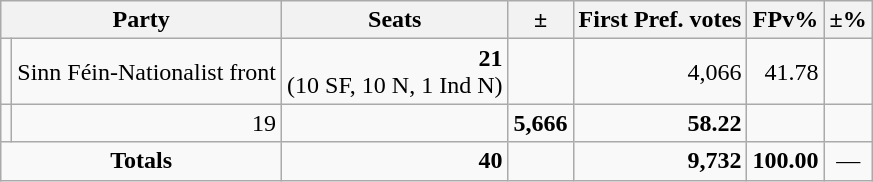<table class=wikitable>
<tr>
<th colspan=2 align=center>Party</th>
<th valign=top>Seats</th>
<th valign=top>±</th>
<th valign=top>First Pref. votes</th>
<th valign=top>FPv%</th>
<th valign=top>±%</th>
</tr>
<tr>
<td></td>
<td>Sinn Féin-Nationalist front</td>
<td align=right><strong>21</strong><br>(10 SF, 10 N, 1 Ind N)</td>
<td align=right></td>
<td align=right>4,066</td>
<td align=right>41.78</td>
<td align=right></td>
</tr>
<tr>
<td></td>
<td align=right>19</td>
<td align=right></td>
<td align=right><strong>5,666</strong></td>
<td align=right><strong>58.22</strong></td>
<td align=right></td>
</tr>
<tr>
<td colspan=2 align=center><strong>Totals</strong></td>
<td align=right><strong>40</strong></td>
<td align=center></td>
<td align=right><strong>9,732</strong></td>
<td align=center><strong>100.00</strong></td>
<td align=center>—</td>
</tr>
</table>
